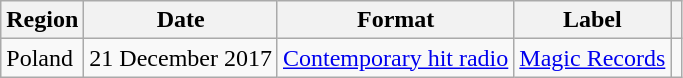<table class="wikitable">
<tr>
<th>Region</th>
<th>Date</th>
<th>Format</th>
<th>Label</th>
<th></th>
</tr>
<tr>
<td>Poland</td>
<td>21 December 2017</td>
<td><a href='#'>Contemporary hit radio</a></td>
<td><a href='#'>Magic Records</a></td>
<td align="center"></td>
</tr>
</table>
